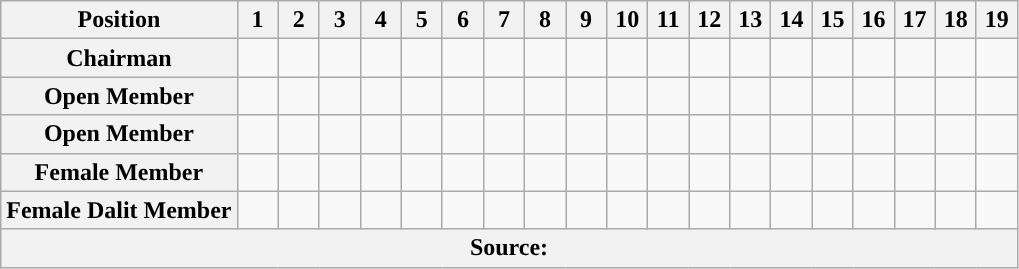<table class="wikitable">
<tr>
<th>Position</th>
<th width="20px">1</th>
<th width="20px">2</th>
<th width="20px">3</th>
<th width="20px">4</th>
<th width="20px">5</th>
<th width="20px">6</th>
<th width="20px">7</th>
<th width="20px">8</th>
<th width="20px">9</th>
<th width="20px">10</th>
<th width="20px">11</th>
<th width="20px">12</th>
<th width="20px">13</th>
<th width="20px">14</th>
<th width="20px">15</th>
<th width="20px">16</th>
<th width="20px">17</th>
<th width="20px">18</th>
<th width="20px">19</th>
</tr>
<tr>
<th>Chairman</th>
<td style="background-color:"></td>
<td style="background-color:"></td>
<td style="background-color:"></td>
<td style="background-color:"></td>
<td style="background-color:"></td>
<td style="background-color:"></td>
<td style="background-color:"></td>
<td style="background-color:"></td>
<td style="background-color:"></td>
<td style="background-color:"></td>
<td style="background-color:"></td>
<td style="background-color:"></td>
<td style="background-color:"></td>
<td style="background-color:"></td>
<td style="background-color:"></td>
<td style="background-color:"></td>
<td style="background-color:"></td>
<td style="background-color:"></td>
<td style="background-color:"></td>
</tr>
<tr>
<th>Open Member</th>
<td style="background-color:"></td>
<td style="background-color:"></td>
<td style="background-color:"></td>
<td style="background-color:"></td>
<td style="background-color:"></td>
<td style="background-color:"></td>
<td style="background-color:"></td>
<td style="background-color:"></td>
<td style="background-color:"></td>
<td style="background-color:"></td>
<td style="background-color:"></td>
<td style="background-color:"></td>
<td style="background-color:"></td>
<td style="background-color:"></td>
<td style="background-color:"></td>
<td style="background-color:"></td>
<td style="background-color:"></td>
<td style="background-color:"></td>
<td style="background-color:"></td>
</tr>
<tr>
<th>Open Member</th>
<td style="background-color:"></td>
<td style="background-color:"></td>
<td style="background-color:"></td>
<td style="background-color:"></td>
<td style="background-color:"></td>
<td style="background-color:"></td>
<td style="background-color:"></td>
<td style="background-color:"></td>
<td style="background-color:"></td>
<td style="background-color:"></td>
<td style="background-color:"></td>
<td style="background-color:"></td>
<td style="background-color:"></td>
<td style="background-color:"></td>
<td style="background-color:"></td>
<td style="background-color:"></td>
<td style="background-color:"></td>
<td style="background-color:"></td>
<td style="background-color:"></td>
</tr>
<tr>
<th>Female Member</th>
<td style="background-color:"></td>
<td style="background-color:"></td>
<td style="background-color:"></td>
<td style="background-color:"></td>
<td style="background-color:"></td>
<td style="background-color:"></td>
<td style="background-color:"></td>
<td style="background-color:"></td>
<td style="background-color:"></td>
<td style="background-color:"></td>
<td style="background-color:"></td>
<td style="background-color:"></td>
<td style="background-color:"></td>
<td style="background-color:"></td>
<td style="background-color:"></td>
<td style="background-color:"></td>
<td style="background-color:"></td>
<td style="background-color:"></td>
<td style="background-color:"></td>
</tr>
<tr>
<th>Female Dalit Member</th>
<td style="background-color:"></td>
<td style="background-color:"></td>
<td style="background-color:"></td>
<td style="background-color:"></td>
<td style="background-color:"></td>
<td style="background-color:"></td>
<td style="background-color:"></td>
<td style="background-color:"></td>
<td style="background-color:"></td>
<td style="background-color:"></td>
<td style="background-color:"></td>
<td style="background-color:"></td>
<td style="background-color:"></td>
<td style="background-color:"></td>
<td style="background-color:"></td>
<td style="background-color:"></td>
<td style="background-color:"></td>
<td style="background-color:"></td>
<td style="background-color:"></td>
</tr>
<tr>
<th colspan="20">Source: </th>
</tr>
</table>
